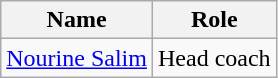<table class="wikitable">
<tr>
<th>Name</th>
<th>Role</th>
</tr>
<tr>
<td> <a href='#'>Nourine Salim</a></td>
<td>Head coach</td>
</tr>
</table>
